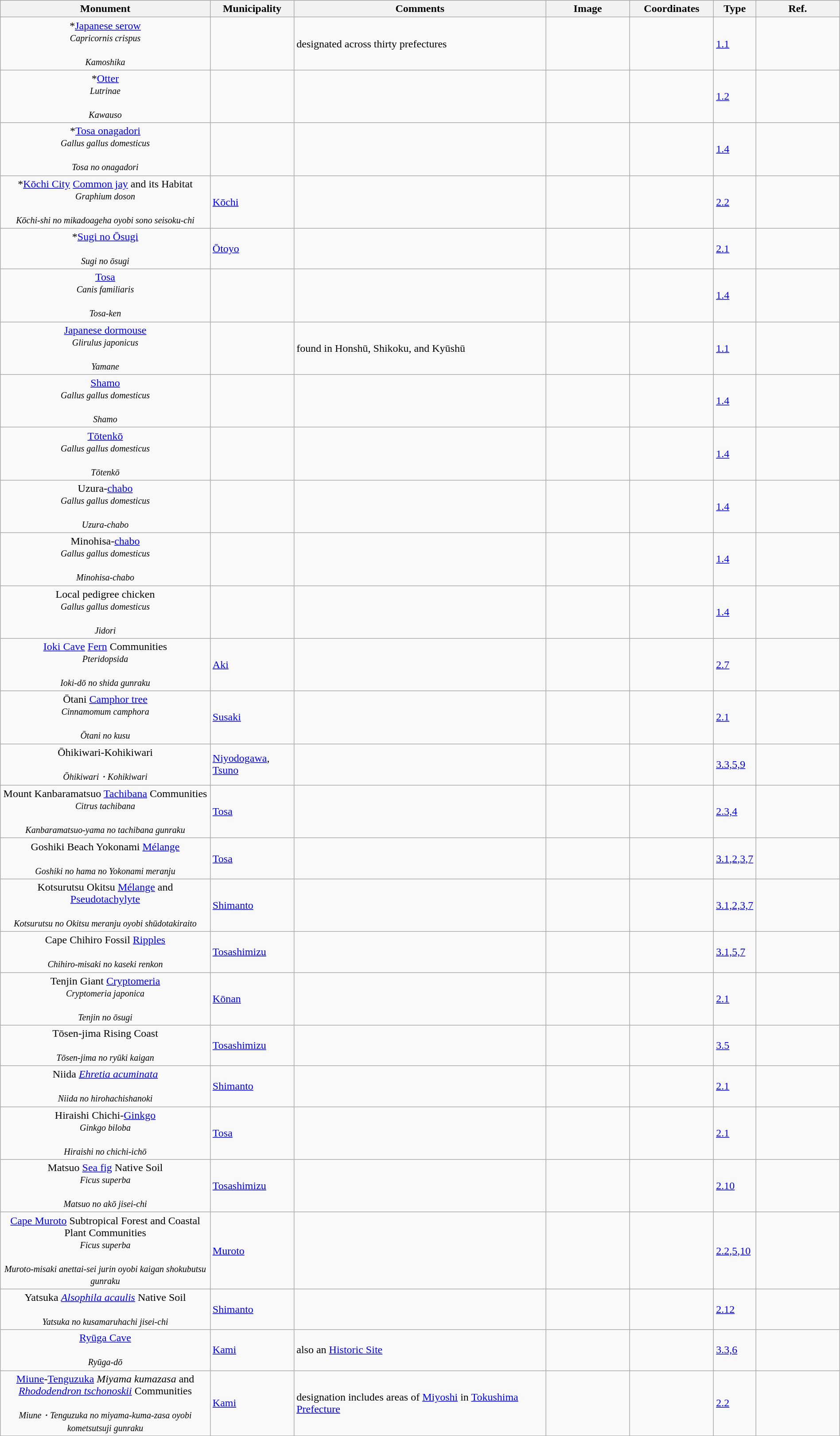<table class="wikitable sortable"  style="width:100%;">
<tr>
<th width="25%" align="left">Monument</th>
<th width="10%" align="left">Municipality</th>
<th width="30%" align="left" class="unsortable">Comments</th>
<th width="10%" align="left" class="unsortable">Image</th>
<th width="10%" align="left" class="unsortable">Coordinates</th>
<th width="5%" align="left">Type</th>
<th width="10%" align="left" class="unsortable">Ref.</th>
</tr>
<tr>
<td align="center">*<a href='#'>Japanese serow</a><br><small><em>Capricornis crispus</em></small><br><br><small><em>Kamoshika</em></small></td>
<td></td>
<td>designated across thirty prefectures</td>
<td></td>
<td></td>
<td><a href='#'>1.1</a></td>
<td></td>
</tr>
<tr>
<td align="center">*<a href='#'>Otter</a><br><small><em>Lutrinae</em></small><br><br><small><em>Kawauso</em></small></td>
<td></td>
<td></td>
<td></td>
<td></td>
<td><a href='#'>1.2</a></td>
<td></td>
</tr>
<tr>
<td align="center">*<a href='#'>Tosa onagadori</a><br><small><em>Gallus gallus domesticus</em></small><br><br><small><em>Tosa no onagadori</em></small></td>
<td></td>
<td></td>
<td></td>
<td></td>
<td><a href='#'>1.4</a></td>
<td></td>
</tr>
<tr>
<td align="center">*<a href='#'>Kōchi City</a> <a href='#'>Common jay</a> and its Habitat<br><small><em>Graphium doson</em></small><br><br><small><em>Kōchi-shi no mikadoageha oyobi sono seisoku-chi</em></small></td>
<td><a href='#'>Kōchi</a></td>
<td></td>
<td></td>
<td></td>
<td><a href='#'>2.2</a></td>
<td></td>
</tr>
<tr>
<td align="center">*<a href='#'>Sugi no Ōsugi</a><br><br><small><em>Sugi no ōsugi</em></small></td>
<td><a href='#'>Ōtoyo</a></td>
<td></td>
<td></td>
<td></td>
<td><a href='#'>2.1</a></td>
<td></td>
</tr>
<tr>
<td align="center"><a href='#'>Tosa</a><br><small><em>Canis familiaris</em></small><br><br><small><em>Tosa-ken</em></small></td>
<td></td>
<td></td>
<td></td>
<td></td>
<td><a href='#'>1.4</a></td>
<td></td>
</tr>
<tr>
<td align="center"><a href='#'>Japanese dormouse</a><br><small><em>Glirulus japonicus</em></small><br><br><small><em>Yamane</em></small></td>
<td></td>
<td>found in Honshū, Shikoku, and Kyūshū</td>
<td></td>
<td></td>
<td><a href='#'>1.1</a></td>
<td></td>
</tr>
<tr>
<td align="center"><a href='#'>Shamo</a><br><small><em>Gallus gallus domesticus</em></small><br><br><small><em>Shamo</em></small></td>
<td></td>
<td></td>
<td></td>
<td></td>
<td><a href='#'>1.4</a></td>
<td></td>
</tr>
<tr>
<td align="center"><a href='#'>Tōtenkō</a><br><small><em>Gallus gallus domesticus</em></small><br><br><small><em>Tōtenkō</em></small></td>
<td></td>
<td></td>
<td></td>
<td></td>
<td><a href='#'>1.4</a></td>
<td></td>
</tr>
<tr>
<td align="center">Uzura-<a href='#'>chabo</a><br><small><em>Gallus gallus domesticus</em></small><br><br><small><em>Uzura-chabo</em></small></td>
<td></td>
<td></td>
<td></td>
<td></td>
<td><a href='#'>1.4</a></td>
<td></td>
</tr>
<tr>
<td align="center">Minohisa-<a href='#'>chabo</a><br><small><em>Gallus gallus domesticus</em></small><br><br><small><em>Minohisa-chabo</em></small></td>
<td></td>
<td></td>
<td></td>
<td></td>
<td><a href='#'>1.4</a></td>
<td></td>
</tr>
<tr>
<td align="center">Local pedigree chicken<br><small><em>Gallus gallus domesticus</em></small><br><br><small><em>Jidori</em></small></td>
<td></td>
<td></td>
<td></td>
<td></td>
<td><a href='#'>1.4</a></td>
<td></td>
</tr>
<tr>
<td align="center"><a href='#'>Ioki Cave</a> <a href='#'>Fern</a> Communities<br><small><em>Pteridopsida</em></small><br><br><small><em>Ioki-dō no shida gunraku</em></small></td>
<td><a href='#'>Aki</a></td>
<td></td>
<td></td>
<td></td>
<td><a href='#'>2.7</a></td>
<td></td>
</tr>
<tr>
<td align="center">Ōtani <a href='#'>Camphor tree</a><br><small><em>Cinnamomum camphora</em></small><br><br><small><em>Ōtani no kusu</em></small></td>
<td><a href='#'>Susaki</a></td>
<td></td>
<td></td>
<td></td>
<td><a href='#'>2.1</a></td>
<td></td>
</tr>
<tr>
<td align="center">Ōhikiwari-Kohikiwari<br><br><small><em>Ōhikiwari・Kohikiwari</em></small></td>
<td><a href='#'>Niyodogawa</a>, <a href='#'>Tsuno</a></td>
<td></td>
<td></td>
<td></td>
<td><a href='#'>3.3,5,9</a></td>
<td></td>
</tr>
<tr>
<td align="center">Mount Kanbaramatsuo <a href='#'>Tachibana</a> Communities<br><small><em>Citrus tachibana</em></small><br><br><small><em>Kanbaramatsuo-yama no tachibana gunraku</em></small></td>
<td><a href='#'>Tosa</a></td>
<td></td>
<td></td>
<td></td>
<td><a href='#'>2.3,4</a></td>
<td></td>
</tr>
<tr>
<td align="center">Goshiki Beach Yokonami <a href='#'>Mélange</a><br><br><small><em>Goshiki no hama no Yokonami meranju</em></small></td>
<td><a href='#'>Tosa</a></td>
<td></td>
<td></td>
<td></td>
<td><a href='#'>3.1,2,3,7</a></td>
<td></td>
</tr>
<tr>
<td align="center">Kotsurutsu Okitsu <a href='#'>Mélange</a> and <a href='#'>Pseudotachylyte</a><br><br><small><em>Kotsurutsu no Okitsu meranju oyobi shūdotakiraito</em></small></td>
<td><a href='#'>Shimanto</a></td>
<td></td>
<td></td>
<td></td>
<td><a href='#'>3.1,2,3,7</a></td>
<td></td>
</tr>
<tr>
<td align="center">Cape Chihiro Fossil <a href='#'>Ripples</a><br><br><small><em>Chihiro-misaki no kaseki renkon</em></small></td>
<td><a href='#'>Tosashimizu</a></td>
<td></td>
<td></td>
<td></td>
<td><a href='#'>3.1,5,7</a></td>
<td></td>
</tr>
<tr>
<td align="center">Tenjin Giant <a href='#'>Cryptomeria</a><br><small><em>Cryptomeria japonica</em></small><br><br><small><em>Tenjin no ōsugi</em></small></td>
<td><a href='#'>Kōnan</a></td>
<td></td>
<td></td>
<td></td>
<td><a href='#'>2.1</a></td>
<td></td>
</tr>
<tr>
<td align="center">Tōsen-jima Rising Coast<br><br><small><em>Tōsen-jima no ryūki kaigan</em></small></td>
<td><a href='#'>Tosashimizu</a></td>
<td></td>
<td></td>
<td></td>
<td><a href='#'>3.5</a></td>
<td></td>
</tr>
<tr>
<td align="center">Niida <em><a href='#'>Ehretia acuminata</a></em><br><br><small><em>Niida no hirohachishanoki</em></small></td>
<td><a href='#'>Shimanto</a></td>
<td></td>
<td></td>
<td></td>
<td><a href='#'>2.1</a></td>
<td></td>
</tr>
<tr>
<td align="center">Hiraishi Chichi-<a href='#'>Ginkgo</a><br><small><em>Ginkgo biloba</em></small><br><br><small><em>Hiraishi no chichi-ichō</em></small></td>
<td><a href='#'>Tosa</a></td>
<td></td>
<td></td>
<td></td>
<td><a href='#'>2.1</a></td>
<td></td>
</tr>
<tr>
<td align="center">Matsuo <a href='#'>Sea fig</a> Native Soil<br><small><em>Ficus superba</em></small><br><br><small><em>Matsuo no akō jisei-chi</em></small></td>
<td><a href='#'>Tosashimizu</a></td>
<td></td>
<td></td>
<td></td>
<td><a href='#'>2.10</a></td>
<td></td>
</tr>
<tr>
<td align="center"><a href='#'>Cape Muroto</a> Subtropical Forest and Coastal Plant Communities<br><small><em>Ficus superba</em></small><br><br><small><em>Muroto-misaki anettai-sei jurin oyobi kaigan shokubutsu gunraku</em></small></td>
<td><a href='#'>Muroto</a></td>
<td></td>
<td></td>
<td></td>
<td><a href='#'>2.2,5,10</a></td>
<td></td>
</tr>
<tr>
<td align="center">Yatsuka <em><a href='#'>Alsophila acaulis</a></em> Native Soil<br><br><small><em>Yatsuka no kusamaruhachi jisei-chi</em></small></td>
<td><a href='#'>Shimanto</a></td>
<td></td>
<td></td>
<td></td>
<td><a href='#'>2.12</a></td>
<td></td>
</tr>
<tr>
<td align="center"><a href='#'>Ryūga Cave</a><br><br><small><em>Ryūga-dō</em></small></td>
<td><a href='#'>Kami</a></td>
<td>also an <a href='#'>Historic Site</a></td>
<td></td>
<td></td>
<td><a href='#'>3.3,6</a></td>
<td></td>
</tr>
<tr>
<td align="center"><a href='#'>Miune</a>-<a href='#'>Tenguzuka</a> <em>Miyama kumazasa</em> and <em><a href='#'>Rhododendron tschonoskii</a></em> Communities<br><br><small><em>Miune・Tenguzuka no miyama-kuma-zasa oyobi kometsutsuji gunraku</em></small></td>
<td><a href='#'>Kami</a></td>
<td>designation includes areas of <a href='#'>Miyoshi</a> in <a href='#'>Tokushima Prefecture</a></td>
<td></td>
<td></td>
<td><a href='#'>2.2</a></td>
<td></td>
</tr>
<tr>
</tr>
</table>
